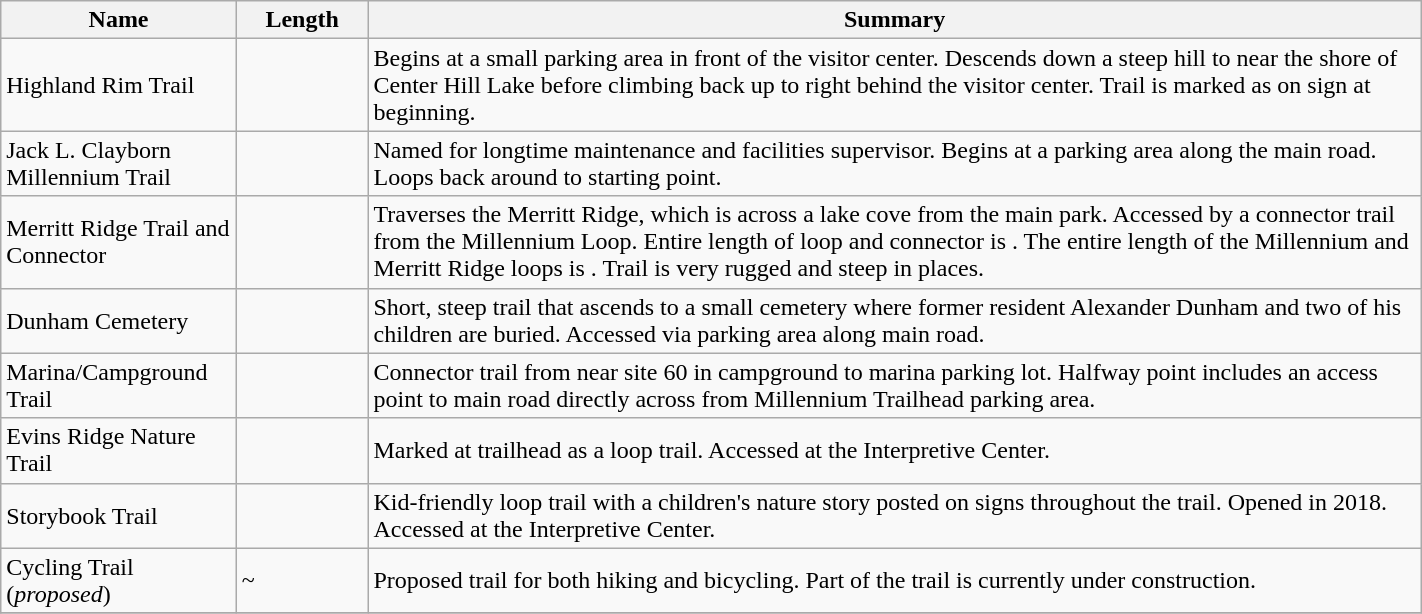<table class="wikitable sortable" style="width:75%;">
<tr>
<th scope="col"  style="width:3%; text-align:center;">Name</th>
<th scope="col"  style="width:6%; text-align:center;">Length</th>
<th scope="col" class="unsortable" style="width:48%; text-align:center;">Summary</th>
</tr>
<tr>
<td>Highland Rim Trail</td>
<td></td>
<td>Begins at a small parking area in front of the visitor center. Descends down a steep hill to near the shore of Center Hill Lake before climbing back up to right behind the visitor center. Trail is marked as  on sign at beginning.</td>
</tr>
<tr>
<td>Jack L. Clayborn Millennium Trail</td>
<td></td>
<td>Named for longtime maintenance and facilities supervisor. Begins at a parking area along the main road. Loops back around to starting point.</td>
</tr>
<tr>
<td>Merritt Ridge Trail and Connector</td>
<td></td>
<td>Traverses the Merritt Ridge, which is across a lake cove from the main park. Accessed by a  connector trail from the Millennium Loop. Entire length of loop and connector is . The entire length of the Millennium and Merritt Ridge loops is . Trail is very rugged and steep in places.</td>
</tr>
<tr>
<td>Dunham Cemetery</td>
<td></td>
<td>Short, steep trail that ascends to a small cemetery where former resident Alexander Dunham and two of his children are buried. Accessed via parking area along main road.</td>
</tr>
<tr>
<td>Marina/Campground Trail</td>
<td></td>
<td>Connector trail from near site 60 in campground to marina parking lot. Halfway point includes an access point to main road directly across from Millennium Trailhead parking area.</td>
</tr>
<tr>
<td>Evins Ridge Nature Trail</td>
<td></td>
<td>Marked at trailhead as a  loop trail. Accessed at the Interpretive Center.</td>
</tr>
<tr>
<td>Storybook Trail</td>
<td></td>
<td>Kid-friendly loop trail with a children's nature story posted on signs throughout the trail. Opened in 2018. Accessed at the Interpretive Center.</td>
</tr>
<tr>
<td>Cycling Trail (<em>proposed</em>)</td>
<td>~</td>
<td>Proposed trail for both hiking and bicycling. Part of the trail is currently under construction.</td>
</tr>
<tr>
</tr>
</table>
